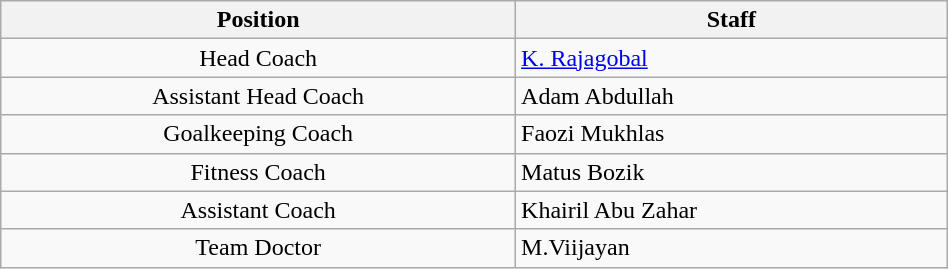<table class="wikitable" style="text-align:center;width:50%;">
<tr>
<th>Position</th>
<th>Staff</th>
</tr>
<tr>
<td>Head Coach</td>
<td align=left> <a href='#'>K. Rajagobal</a></td>
</tr>
<tr>
<td>Assistant Head Coach</td>
<td align=left> Adam Abdullah</td>
</tr>
<tr>
<td>Goalkeeping Coach</td>
<td align=left> Faozi Mukhlas</td>
</tr>
<tr>
<td>Fitness Coach</td>
<td align=left> Matus Bozik</td>
</tr>
<tr>
<td>Assistant Coach</td>
<td align=left> Khairil Abu Zahar</td>
</tr>
<tr>
<td>Team Doctor</td>
<td align=left> M.Viijayan</td>
</tr>
</table>
